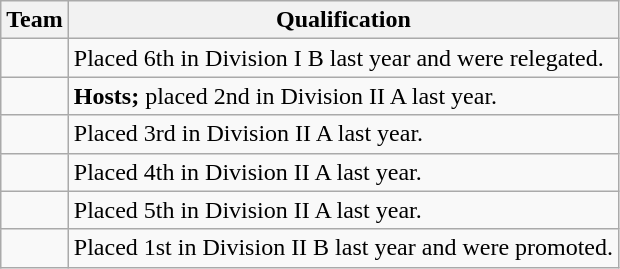<table class="wikitable">
<tr>
<th>Team</th>
<th>Qualification</th>
</tr>
<tr>
<td></td>
<td>Placed 6th in Division I B last year and were relegated.</td>
</tr>
<tr>
<td></td>
<td><strong>Hosts;</strong> placed 2nd in Division II A last year.</td>
</tr>
<tr>
<td></td>
<td>Placed 3rd in Division II A last year.</td>
</tr>
<tr>
<td></td>
<td>Placed 4th in Division II A last year.</td>
</tr>
<tr>
<td></td>
<td>Placed 5th in Division II A last year.</td>
</tr>
<tr>
<td></td>
<td>Placed 1st in Division II B last year and were promoted.</td>
</tr>
</table>
